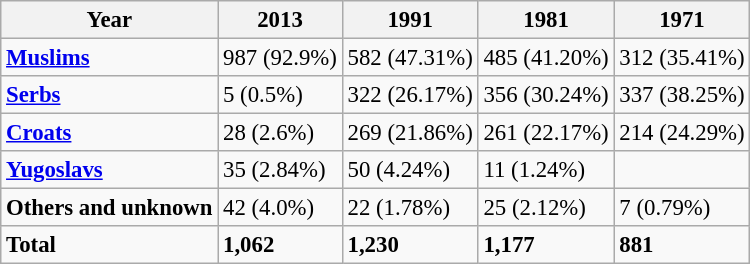<table class="wikitable" style="font-size:95%;">
<tr>
<th>Year</th>
<th>2013</th>
<th>1991</th>
<th>1981</th>
<th>1971</th>
</tr>
<tr>
<td><strong><a href='#'>Muslims</a></strong></td>
<td>987 (92.9%)</td>
<td>582 (47.31%)</td>
<td>485 (41.20%)</td>
<td>312 (35.41%)</td>
</tr>
<tr>
<td><strong><a href='#'>Serbs</a></strong></td>
<td>5 (0.5%)</td>
<td>322 (26.17%)</td>
<td>356 (30.24%)</td>
<td>337 (38.25%)</td>
</tr>
<tr>
<td><strong><a href='#'>Croats</a></strong></td>
<td>28 (2.6%)</td>
<td>269 (21.86%)</td>
<td>261 (22.17%)</td>
<td>214 (24.29%)</td>
</tr>
<tr>
<td><strong><a href='#'>Yugoslavs</a></strong></td>
<td>35 (2.84%)</td>
<td>50 (4.24%)</td>
<td>11 (1.24%)</td>
</tr>
<tr>
<td><strong>Others and unknown</strong></td>
<td>42 (4.0%)</td>
<td>22 (1.78%)</td>
<td>25 (2.12%)</td>
<td>7 (0.79%)</td>
</tr>
<tr>
<td><strong>Total</strong></td>
<td><strong>1,062</strong></td>
<td><strong>1,230</strong></td>
<td><strong>1,177</strong></td>
<td><strong>881</strong></td>
</tr>
</table>
